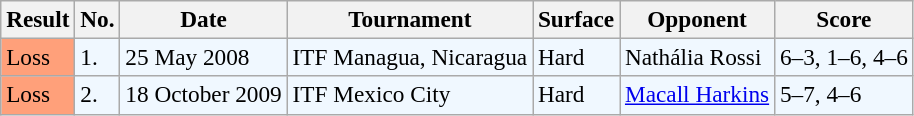<table class="sortable wikitable" style="font-size:97%;">
<tr>
<th>Result</th>
<th>No.</th>
<th>Date</th>
<th>Tournament</th>
<th>Surface</th>
<th>Opponent</th>
<th class="unsortable">Score</th>
</tr>
<tr style="background:#f0f8ff;">
<td style="background:#ffa07a;">Loss</td>
<td>1.</td>
<td>25 May 2008</td>
<td>ITF Managua, Nicaragua</td>
<td>Hard</td>
<td> Nathália Rossi</td>
<td>6–3, 1–6, 4–6</td>
</tr>
<tr style="background:#f0f8ff;">
<td style="background:#ffa07a;">Loss</td>
<td>2.</td>
<td>18 October 2009</td>
<td>ITF Mexico City</td>
<td>Hard</td>
<td> <a href='#'>Macall Harkins</a></td>
<td>5–7, 4–6</td>
</tr>
</table>
